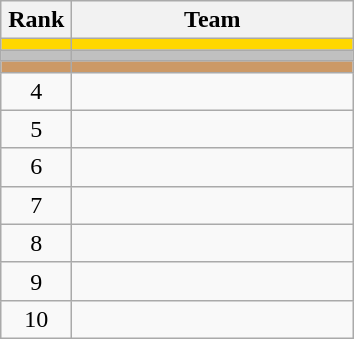<table class="wikitable" style="text-align: center;">
<tr>
<th width=40>Rank</th>
<th width=180>Team</th>
</tr>
<tr bgcolor="gold">
<td></td>
<td align="left"><strong></strong></td>
</tr>
<tr bgcolor="silver">
<td></td>
<td align="left"></td>
</tr>
<tr bgcolor="#cc9966">
<td></td>
<td align="left"></td>
</tr>
<tr>
<td>4</td>
<td align="left"></td>
</tr>
<tr>
<td>5</td>
<td align="left"></td>
</tr>
<tr>
<td>6</td>
<td align="left"></td>
</tr>
<tr>
<td>7</td>
<td align="left"></td>
</tr>
<tr>
<td>8</td>
<td align="left"></td>
</tr>
<tr>
<td>9</td>
<td align="left"></td>
</tr>
<tr>
<td>10</td>
<td align="left"></td>
</tr>
</table>
